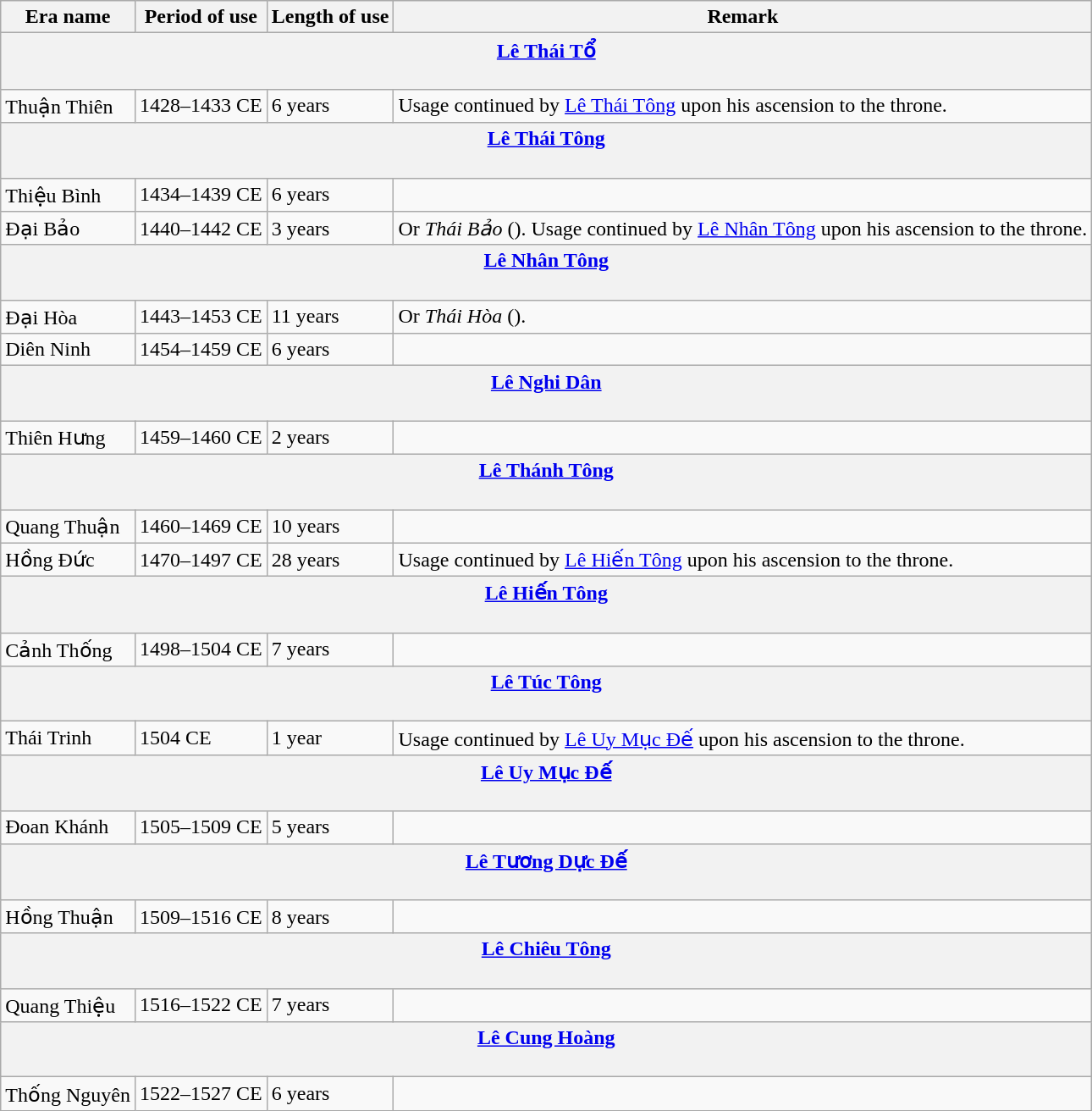<table class="wikitable">
<tr>
<th>Era name</th>
<th>Period of use</th>
<th>Length of use</th>
<th>Remark</th>
</tr>
<tr>
<th colspan="4"><a href='#'>Lê Thái Tổ</a><br><br></th>
</tr>
<tr>
<td>Thuận Thiên<br></td>
<td>1428–1433 CE</td>
<td>6 years</td>
<td>Usage continued by <a href='#'>Lê Thái Tông</a> upon his ascension to the throne.</td>
</tr>
<tr>
<th colspan="4"><a href='#'>Lê Thái Tông</a><br><br></th>
</tr>
<tr>
<td>Thiệu Bình<br></td>
<td>1434–1439 CE</td>
<td>6 years</td>
<td></td>
</tr>
<tr>
<td>Đại Bảo<br></td>
<td>1440–1442 CE</td>
<td>3 years</td>
<td>Or <em>Thái Bảo</em> (). Usage continued by <a href='#'>Lê Nhân Tông</a> upon his ascension to the throne.</td>
</tr>
<tr>
<th colspan="4"><a href='#'>Lê Nhân Tông</a><br><br></th>
</tr>
<tr>
<td>Đại Hòa<br></td>
<td>1443–1453 CE</td>
<td>11 years</td>
<td>Or <em>Thái Hòa</em> ().</td>
</tr>
<tr>
<td>Diên Ninh<br></td>
<td>1454–1459 CE</td>
<td>6 years</td>
<td></td>
</tr>
<tr>
<th colspan="4"><a href='#'>Lê Nghi Dân</a><br><br></th>
</tr>
<tr>
<td>Thiên Hưng<br></td>
<td>1459–1460 CE</td>
<td>2 years</td>
<td></td>
</tr>
<tr>
<th colspan="4"><a href='#'>Lê Thánh Tông</a><br><br></th>
</tr>
<tr>
<td>Quang Thuận<br></td>
<td>1460–1469 CE</td>
<td>10 years</td>
<td></td>
</tr>
<tr>
<td>Hồng Đức<br></td>
<td>1470–1497 CE</td>
<td>28 years</td>
<td>Usage continued by <a href='#'>Lê Hiến Tông</a> upon his ascension to the throne.</td>
</tr>
<tr>
<th colspan="4"><a href='#'>Lê Hiến Tông</a><br><br></th>
</tr>
<tr>
<td>Cảnh Thống<br></td>
<td>1498–1504 CE</td>
<td>7 years</td>
<td></td>
</tr>
<tr>
<th colspan="4"><a href='#'>Lê Túc Tông</a><br><br></th>
</tr>
<tr>
<td>Thái Trinh<br></td>
<td>1504 CE</td>
<td>1 year</td>
<td>Usage continued by <a href='#'>Lê Uy Mục Đế</a> upon his ascension to the throne.</td>
</tr>
<tr>
<th colspan="4"><a href='#'>Lê Uy Mục Đế</a><br><br></th>
</tr>
<tr>
<td>Đoan Khánh<br></td>
<td>1505–1509 CE</td>
<td>5 years</td>
<td></td>
</tr>
<tr>
<th colspan="4"><a href='#'>Lê Tương Dực Đế</a><br><br></th>
</tr>
<tr>
<td>Hồng Thuận<br></td>
<td>1509–1516 CE</td>
<td>8 years</td>
<td></td>
</tr>
<tr>
<th colspan="4"><a href='#'>Lê Chiêu Tông</a><br><br></th>
</tr>
<tr>
<td>Quang Thiệu<br></td>
<td>1516–1522 CE</td>
<td>7 years</td>
<td></td>
</tr>
<tr>
<th colspan="4"><a href='#'>Lê Cung Hoàng</a><br><br></th>
</tr>
<tr>
<td>Thống Nguyên<br></td>
<td>1522–1527 CE</td>
<td>6 years</td>
<td></td>
</tr>
</table>
